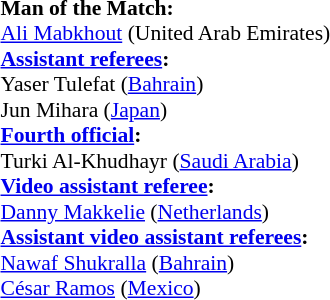<table style="width:100%; font-size:90%;">
<tr>
<td><br><strong>Man of the Match:</strong>
<br><a href='#'>Ali Mabkhout</a> (United Arab Emirates)<br><strong><a href='#'>Assistant referees</a>:</strong>
<br>Yaser Tulefat (<a href='#'>Bahrain</a>)
<br>Jun Mihara (<a href='#'>Japan</a>)
<br><strong><a href='#'>Fourth official</a>:</strong>
<br>Turki Al-Khudhayr (<a href='#'>Saudi Arabia</a>)
<br><strong><a href='#'>Video assistant referee</a>:</strong>
<br><a href='#'>Danny Makkelie</a> (<a href='#'>Netherlands</a>)
<br><strong><a href='#'>Assistant video assistant referees</a>:</strong>
<br><a href='#'>Nawaf Shukralla</a> (<a href='#'>Bahrain</a>)
<br><a href='#'>César Ramos</a> (<a href='#'>Mexico</a>)</td>
</tr>
</table>
